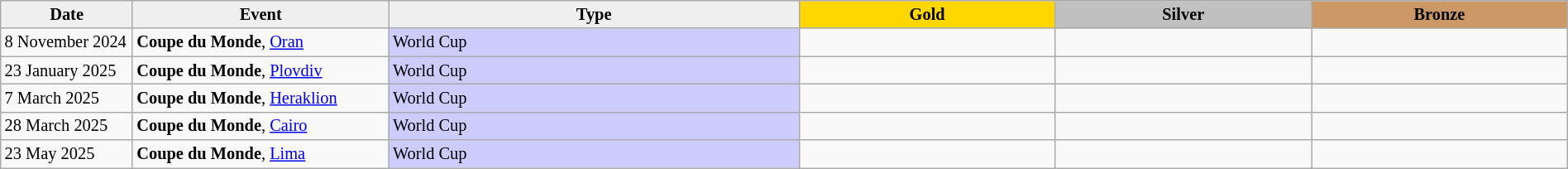<table class="wikitable sortable" style="font-size: 85%" width="100%">
<tr align=center>
<th scope=col style="width:100px; background: #efefef;">Date</th>
<th scope=col style="width:200px; background: #efefef;">Event</th>
<th scope=col style="background: #efefef;">Type</th>
<th scope=col colspan=1 style="width:200px; background: gold;">Gold</th>
<th scope=col colspan=1 style="width:200px; background: silver;">Silver</th>
<th scope=col colspan=1 style="width:200px; background: #cc9966;">Bronze</th>
</tr>
<tr>
<td>8 November 2024</td>
<td><strong>Coupe du Monde</strong>, <a href='#'>Oran</a></td>
<td bgcolor="#ccccff">World Cup</td>
<td></td>
<td></td>
<td><br></td>
</tr>
<tr>
<td>23 January 2025</td>
<td><strong>Coupe du Monde</strong>, <a href='#'>Plovdiv</a></td>
<td bgcolor="#ccccff">World Cup</td>
<td></td>
<td></td>
<td><br></td>
</tr>
<tr>
<td>7 March 2025</td>
<td><strong>Coupe du Monde</strong>, <a href='#'>Heraklion</a></td>
<td bgcolor="#ccccff">World Cup</td>
<td></td>
<td></td>
<td><br></td>
</tr>
<tr>
<td>28 March 2025</td>
<td><strong>Coupe du Monde</strong>, <a href='#'>Cairo</a></td>
<td bgcolor="#ccccff">World Cup</td>
<td></td>
<td></td>
<td><br></td>
</tr>
<tr>
<td>23 May 2025</td>
<td><strong>Coupe du Monde</strong>, <a href='#'>Lima</a></td>
<td bgcolor="#ccccff">World Cup</td>
<td></td>
<td></td>
<td><br></td>
</tr>
</table>
